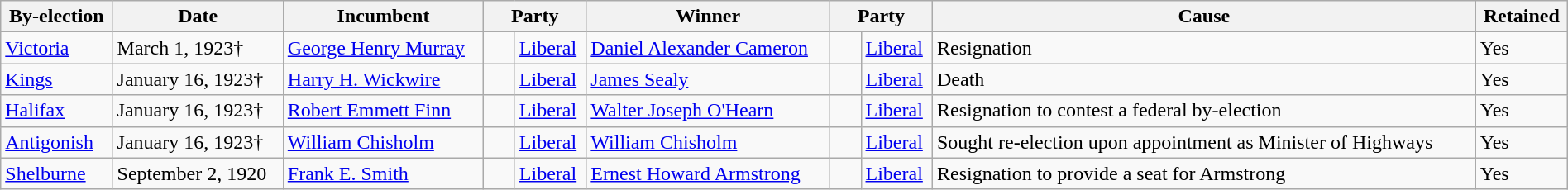<table class=wikitable style="width:100%">
<tr>
<th>By-election</th>
<th>Date</th>
<th>Incumbent</th>
<th colspan=2>Party</th>
<th>Winner</th>
<th colspan=2>Party</th>
<th>Cause</th>
<th>Retained</th>
</tr>
<tr>
<td><a href='#'>Victoria</a></td>
<td>March 1, 1923†</td>
<td><a href='#'>George Henry Murray</a></td>
<td>    </td>
<td><a href='#'>Liberal</a></td>
<td><a href='#'>Daniel Alexander Cameron</a></td>
<td>    </td>
<td><a href='#'>Liberal</a></td>
<td>Resignation</td>
<td>Yes</td>
</tr>
<tr>
<td><a href='#'>Kings</a></td>
<td>January 16, 1923†</td>
<td><a href='#'>Harry H. Wickwire</a></td>
<td>    </td>
<td><a href='#'>Liberal</a></td>
<td><a href='#'>James Sealy</a></td>
<td>    </td>
<td><a href='#'>Liberal</a></td>
<td>Death</td>
<td>Yes</td>
</tr>
<tr>
<td><a href='#'>Halifax</a></td>
<td>January 16, 1923†</td>
<td><a href='#'>Robert Emmett Finn</a></td>
<td>    </td>
<td><a href='#'>Liberal</a></td>
<td><a href='#'>Walter Joseph O'Hearn</a></td>
<td>    </td>
<td><a href='#'>Liberal</a></td>
<td>Resignation to contest a federal by-election</td>
<td>Yes</td>
</tr>
<tr>
<td><a href='#'>Antigonish</a></td>
<td>January 16, 1923†</td>
<td><a href='#'>William Chisholm</a></td>
<td>    </td>
<td><a href='#'>Liberal</a></td>
<td><a href='#'>William Chisholm</a></td>
<td>    </td>
<td><a href='#'>Liberal</a></td>
<td>Sought re-election upon appointment as Minister of Highways</td>
<td>Yes</td>
</tr>
<tr>
<td><a href='#'>Shelburne</a></td>
<td>September 2, 1920</td>
<td><a href='#'>Frank E. Smith</a></td>
<td>    </td>
<td><a href='#'>Liberal</a></td>
<td><a href='#'>Ernest Howard Armstrong</a></td>
<td>    </td>
<td><a href='#'>Liberal</a></td>
<td>Resignation to provide a seat for Armstrong</td>
<td>Yes</td>
</tr>
</table>
